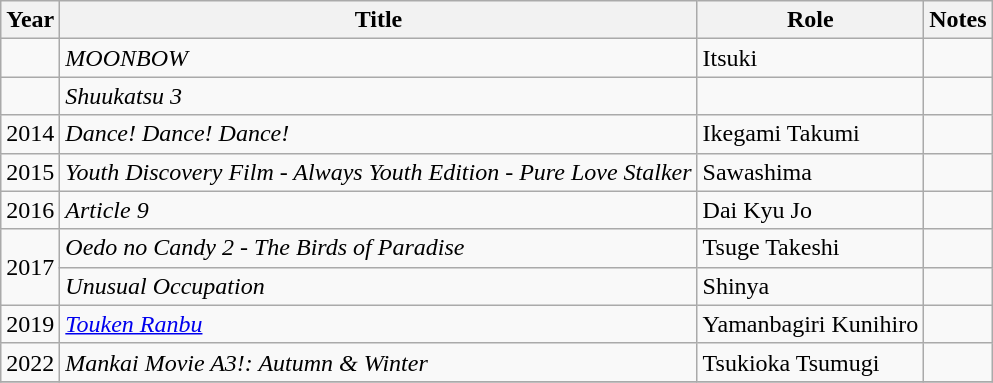<table class="wikitable sortable">
<tr>
<th>Year</th>
<th>Title</th>
<th>Role</th>
<th>Notes</th>
</tr>
<tr>
<td></td>
<td><em>MOONBOW</em></td>
<td>Itsuki</td>
<td></td>
</tr>
<tr>
<td></td>
<td><em>Shuukatsu 3</em></td>
<td></td>
<td></td>
</tr>
<tr>
<td>2014</td>
<td><em>Dance! Dance! Dance!</em></td>
<td>Ikegami Takumi</td>
<td></td>
</tr>
<tr>
<td>2015</td>
<td><em>Youth Discovery Film - Always Youth Edition - Pure Love Stalker</em></td>
<td>Sawashima</td>
<td></td>
</tr>
<tr>
<td>2016</td>
<td><em>Article 9</em></td>
<td>Dai Kyu Jo</td>
<td></td>
</tr>
<tr>
<td rowspan="2">2017</td>
<td><em>Oedo no Candy 2 - The Birds of Paradise</em></td>
<td>Tsuge Takeshi</td>
<td></td>
</tr>
<tr>
<td><em>Unusual Occupation</em></td>
<td>Shinya</td>
<td></td>
</tr>
<tr>
<td>2019</td>
<td><em><a href='#'>Touken Ranbu</a></em></td>
<td>Yamanbagiri Kunihiro</td>
<td></td>
</tr>
<tr>
<td>2022</td>
<td><em>Mankai Movie A3!: Autumn & Winter</em></td>
<td>Tsukioka Tsumugi</td>
<td></td>
</tr>
<tr>
</tr>
</table>
